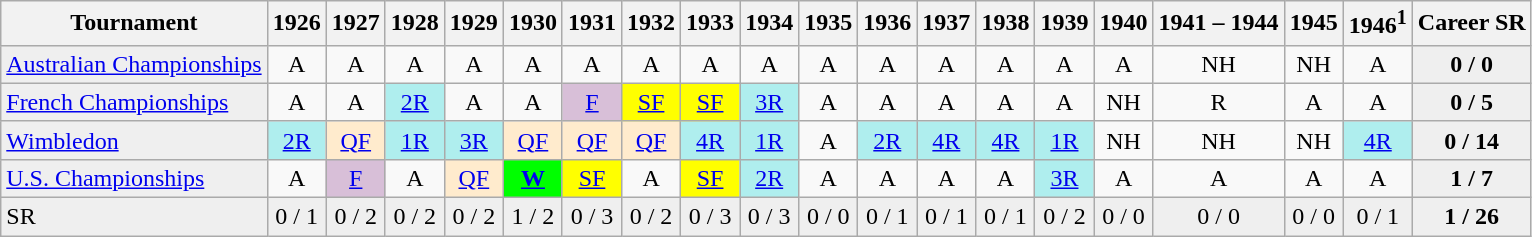<table class="wikitable">
<tr>
<th>Tournament</th>
<th>1926</th>
<th>1927</th>
<th>1928</th>
<th>1929</th>
<th>1930</th>
<th>1931</th>
<th>1932</th>
<th>1933</th>
<th>1934</th>
<th>1935</th>
<th>1936</th>
<th>1937</th>
<th>1938</th>
<th>1939</th>
<th>1940</th>
<th>1941 – 1944</th>
<th>1945</th>
<th>1946<sup>1</sup></th>
<th>Career SR</th>
</tr>
<tr>
<td style="background:#EFEFEF;"><a href='#'>Australian Championships</a></td>
<td align="center">A</td>
<td align="center">A</td>
<td align="center">A</td>
<td align="center">A</td>
<td align="center">A</td>
<td align="center">A</td>
<td align="center">A</td>
<td align="center">A</td>
<td align="center">A</td>
<td align="center">A</td>
<td align="center">A</td>
<td align="center">A</td>
<td align="center">A</td>
<td align="center">A</td>
<td align="center">A</td>
<td align="center">NH</td>
<td align="center">NH</td>
<td align="center">A</td>
<td align="center" style="background:#EFEFEF;"><strong>0 / 0</strong></td>
</tr>
<tr>
<td style="background:#EFEFEF;"><a href='#'>French Championships</a></td>
<td align="center">A</td>
<td align="center">A</td>
<td align="center" style="background:#afeeee;"><a href='#'>2R</a></td>
<td align="center">A</td>
<td align="center">A</td>
<td align="center" style="background:#D8BFD8;"><a href='#'>F</a></td>
<td align="center" style="background:yellow;"><a href='#'>SF</a></td>
<td align="center" style="background:yellow;"><a href='#'>SF</a></td>
<td align="center" style="background:#afeeee;"><a href='#'>3R</a></td>
<td align="center">A</td>
<td align="center">A</td>
<td align="center">A</td>
<td align="center">A</td>
<td align="center">A</td>
<td align="center">NH</td>
<td align="center">R</td>
<td align="center">A</td>
<td align="center">A</td>
<td align="center" style="background:#EFEFEF;"><strong>0 / 5</strong></td>
</tr>
<tr>
<td style="background:#EFEFEF;"><a href='#'>Wimbledon</a></td>
<td align="center" style="background:#afeeee;"><a href='#'>2R</a></td>
<td align="center" style="background:#ffebcd;"><a href='#'>QF</a></td>
<td align="center" style="background:#afeeee;"><a href='#'>1R</a></td>
<td align="center" style="background:#afeeee;"><a href='#'>3R</a></td>
<td align="center" style="background:#ffebcd;"><a href='#'>QF</a></td>
<td align="center" style="background:#ffebcd;"><a href='#'>QF</a></td>
<td align="center" style="background:#ffebcd;"><a href='#'>QF</a></td>
<td align="center" style="background:#afeeee;"><a href='#'>4R</a></td>
<td align="center" style="background:#afeeee;"><a href='#'>1R</a></td>
<td align="center">A</td>
<td align="center" style="background:#afeeee;"><a href='#'>2R</a></td>
<td align="center" style="background:#afeeee;"><a href='#'>4R</a></td>
<td align="center" style="background:#afeeee;"><a href='#'>4R</a></td>
<td align="center" style="background:#afeeee;"><a href='#'>1R</a></td>
<td align="center">NH</td>
<td align="center">NH</td>
<td align="center">NH</td>
<td align="center" style="background:#afeeee;"><a href='#'>4R</a></td>
<td align="center" style="background:#EFEFEF;"><strong>0 / 14</strong></td>
</tr>
<tr>
<td style="background:#EFEFEF;"><a href='#'>U.S. Championships</a></td>
<td align="center">A</td>
<td align="center" style="background:#D8BFD8;"><a href='#'>F</a></td>
<td align="center">A</td>
<td align="center" style="background:#ffebcd;"><a href='#'>QF</a></td>
<td align="center" style="background:#00ff00;"><strong><a href='#'>W</a></strong></td>
<td align="center" style="background:yellow;"><a href='#'>SF</a></td>
<td align="center">A</td>
<td align="center" style="background:yellow;"><a href='#'>SF</a></td>
<td align="center" style="background:#afeeee;"><a href='#'>2R</a></td>
<td align="center">A</td>
<td align="center">A</td>
<td align="center">A</td>
<td align="center">A</td>
<td align="center" style="background:#afeeee;"><a href='#'>3R</a></td>
<td align="center">A</td>
<td align="center">A</td>
<td align="center">A</td>
<td align="center">A</td>
<td align="center" style="background:#EFEFEF;"><strong>1 / 7</strong></td>
</tr>
<tr>
<td style="background:#EFEFEF;">SR</td>
<td align="center" style="background:#EFEFEF;">0 / 1</td>
<td align="center" style="background:#EFEFEF;">0 / 2</td>
<td align="center" style="background:#EFEFEF;">0 / 2</td>
<td align="center" style="background:#EFEFEF;">0 / 2</td>
<td align="center" style="background:#EFEFEF;">1 / 2</td>
<td align="center" style="background:#EFEFEF;">0 / 3</td>
<td align="center" style="background:#EFEFEF;">0 / 2</td>
<td align="center" style="background:#EFEFEF;">0 / 3</td>
<td align="center" style="background:#EFEFEF;">0 / 3</td>
<td align="center" style="background:#EFEFEF;">0 / 0</td>
<td align="center" style="background:#EFEFEF;">0 / 1</td>
<td align="center" style="background:#EFEFEF;">0 / 1</td>
<td align="center" style="background:#EFEFEF;">0 / 1</td>
<td align="center" style="background:#EFEFEF;">0 / 2</td>
<td align="center" style="background:#EFEFEF;">0 / 0</td>
<td align="center" style="background:#EFEFEF;">0 / 0</td>
<td align="center" style="background:#EFEFEF;">0 / 0</td>
<td align="center" style="background:#EFEFEF;">0 / 1</td>
<td align="center" style="background:#EFEFEF;"><strong>1 / 26</strong></td>
</tr>
</table>
